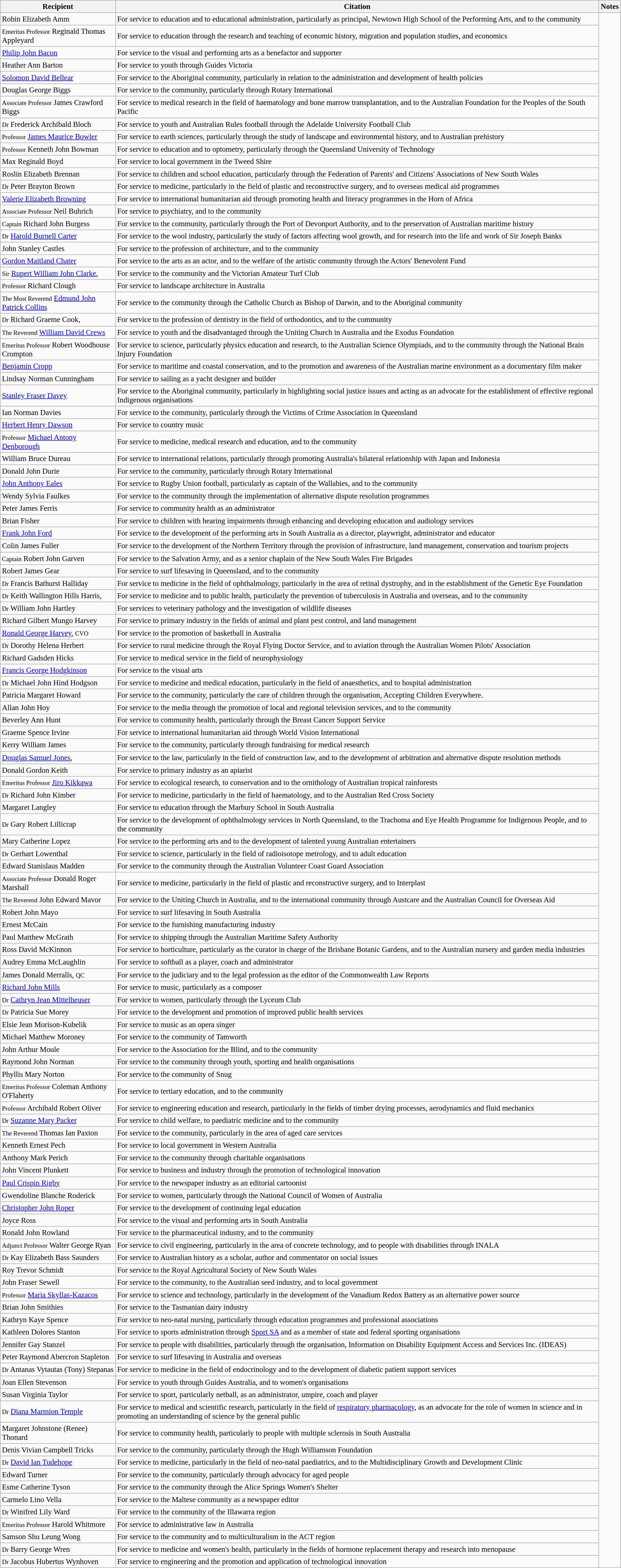<table class="wikitable" style="font-size:95%;">
<tr>
<th>Recipient</th>
<th>Citation</th>
<th>Notes</th>
</tr>
<tr>
<td>Robin Elizabeth Amm</td>
<td>For service to education and to educational administration, particularly as principal, Newtown High School of the Performing Arts, and to the community</td>
<td rowspan="117"></td>
</tr>
<tr>
<td><small>Emeritus Professor</small> Reginald Thomas Appleyard</td>
<td>For service to education through the research and teaching of economic history, migration and population studies, and economics</td>
</tr>
<tr>
<td><a href='#'>Philip John Bacon</a></td>
<td>For service to the visual and performing arts as a benefactor and supporter</td>
</tr>
<tr>
<td>Heather Ann Barton</td>
<td>For service to youth through Guides Victoria</td>
</tr>
<tr>
<td><a href='#'>Solomon David Bellear</a></td>
<td>For service to the Aboriginal community, particularly in relation to the administration and development of health policies</td>
</tr>
<tr>
<td>Douglas George Biggs</td>
<td>For service to the community, particularly through Rotary International</td>
</tr>
<tr>
<td><small>Associate Professor</small> James Crawford Biggs</td>
<td>For service to medical research in the field of haematology and bone marrow transplantation, and to the Australian Foundation for the Peoples of the South Pacific</td>
</tr>
<tr>
<td><small>Dr</small> Frederick Archibald Bloch</td>
<td>For service to youth and Australian Rules football through the Adelaide University Football Club</td>
</tr>
<tr>
<td><small>Professor</small> <a href='#'>James Maurice Bowler</a></td>
<td>For service to earth sciences, particularly through the study of landscape and environmental history, and to Australian prehistory</td>
</tr>
<tr>
<td><small>Professor</small> Kenneth John Bowman</td>
<td>For service to education and to optometry, particularly through the Queensland University of Technology</td>
</tr>
<tr>
<td>Max Reginald Boyd</td>
<td>For service to local government in the Tweed Shire</td>
</tr>
<tr>
<td>Roslin Elizabeth Brennan</td>
<td>For service to children and school education, particularly through the Federation of Parents' and Citizens' Associations of New South Wales</td>
</tr>
<tr>
<td><small>Dr</small> Peter Brayton Brown</td>
<td>For service to medicine, particularly in the field of plastic and reconstructive surgery, and to overseas medical aid programmes</td>
</tr>
<tr>
<td><a href='#'>Valerie Elizabeth Browning</a></td>
<td>For service to international humanitarian aid through promoting health and literacy programmes in the Horn of Africa</td>
</tr>
<tr>
<td><small>Associate Professor</small> Neil Buhrich</td>
<td>For service to psychiatry, and to the community</td>
</tr>
<tr>
<td><small>Captain</small> Richard John Burgess</td>
<td>For service to the community, particularly through the Port of Devonport Authority, and to the preservation of Australian maritime history</td>
</tr>
<tr>
<td><small>Dr</small> <a href='#'>Harold Burnell Carter</a></td>
<td>For service to the wool industry, particularly the study of factors affecting wool growth, and for research into the life and work of Sir Joseph Banks</td>
</tr>
<tr>
<td>John Stanley Castles</td>
<td>For service to the profession of architecture, and to the community</td>
</tr>
<tr>
<td><a href='#'>Gordon Maitland Chater</a></td>
<td>For service to the arts as an actor, and to the welfare of the artistic community through the Actors' Benevolent Fund</td>
</tr>
<tr>
<td><small>Sir</small> <a href='#'>Rupert William John Clarke</a>, </td>
<td>For service to the community and the Victorian Amateur Turf Club</td>
</tr>
<tr>
<td><small>Professor</small> Richard Clough</td>
<td>For service to landscape architecture in Australia</td>
</tr>
<tr>
<td><small>The Most Reverend</small> <a href='#'>Edmund John Patrick Collins</a></td>
<td>For service to the community through the Catholic Church as Bishop of Darwin, and to the Aboriginal community</td>
</tr>
<tr>
<td><small>Dr</small> Richard Graeme Cook, </td>
<td>For service to the profession of dentistry in the field of orthodontics, and to the community</td>
</tr>
<tr>
<td><small>The Reverend</small> <a href='#'>William David Crews</a></td>
<td>For service to youth and the disadvantaged through the Uniting Church in Australia and the Exodus Foundation</td>
</tr>
<tr>
<td><small>Emeritus Professor</small> Robert Woodhouse Crompton</td>
<td>For service to science, particularly physics education and research, to the Australian Science Olympiads, and to the community through the National Brain Injury Foundation</td>
</tr>
<tr>
<td><a href='#'>Benjamin Cropp</a></td>
<td>For service to maritime and coastal conservation, and to the promotion and awareness of the Australian marine environment as a documentary film maker</td>
</tr>
<tr>
<td>Lindsay Norman Cunningham</td>
<td>For service to sailing as a yacht designer and builder</td>
</tr>
<tr>
<td><a href='#'>Stanley Fraser Davey</a></td>
<td>For service to the Aboriginal community, particularly in highlighting social justice issues and acting as an advocate for the establishment of effective regional Indigenous organisations</td>
</tr>
<tr>
<td>Ian Norman Davies</td>
<td>For service to the community, particularly through the Victims of Crime Association in Queensland</td>
</tr>
<tr>
<td><a href='#'>Herbert Henry Dawson</a></td>
<td>For service to country music</td>
</tr>
<tr>
<td><small>Professor</small> <a href='#'>Michael Antony Denborough</a></td>
<td>For service to medicine, medical research and education, and to the community</td>
</tr>
<tr>
<td>William Bruce Dureau</td>
<td>For service to international relations, particularly through promoting Australia's bilateral relationship with Japan and Indonesia</td>
</tr>
<tr>
<td>Donald John Durie</td>
<td>For service to the community, particularly through Rotary International</td>
</tr>
<tr>
<td><a href='#'>John Anthony Eales</a></td>
<td>For service to Rugby Union football, particularly as captain of the Wallabies, and to the community</td>
</tr>
<tr>
<td>Wendy Sylvia Faulkes</td>
<td>For service to the community through the implementation of alternative dispute resolution programmes</td>
</tr>
<tr>
<td>Peter James Ferris</td>
<td>For service to community health as an administrator</td>
</tr>
<tr>
<td>Brian Fisher</td>
<td>For service to children with hearing impairments through enhancing and developing education and audiology services</td>
</tr>
<tr>
<td><a href='#'>Frank John Ford</a></td>
<td>For service to the development of the performing arts in South Australia as a director, playwright, administrator and educator</td>
</tr>
<tr>
<td>Colin James Fuller</td>
<td>For service to the development of the Northern Territory through the provision of infrastructure, land management, conservation and tourism projects</td>
</tr>
<tr>
<td><small>Captain</small> Robert John Garven</td>
<td>For service to the Salvation Army, and as a senior chaplain of the New South Wales Fire Brigades</td>
</tr>
<tr>
<td>Robert James Gear</td>
<td>For service to surf lifesaving in Queensland, and to the community</td>
</tr>
<tr>
<td><small>Dr</small> Francis Bathurst Halliday</td>
<td>For service to medicine in the field of ophthalmology, particularly in the area of retinal dystrophy, and in the establishment of the Genetic Eye Foundation</td>
</tr>
<tr>
<td><small>Dr</small> Keith Wallington Hills Harris, </td>
<td>For service to medicine and to public health, particularly the prevention of tuberculosis in Australia and overseas, and to the community</td>
</tr>
<tr>
<td><small>Dr</small> William John Hartley</td>
<td>For services to veterinary pathology and the investigation of wildlife diseases</td>
</tr>
<tr>
<td>Richard Gilbert Mungo Harvey</td>
<td>For service to primary industry in the fields of animal and plant pest control, and land management</td>
</tr>
<tr>
<td><a href='#'>Ronald George Harvey</a>, <small>CVO</small></td>
<td>For service to the promotion of basketball in Australia</td>
</tr>
<tr>
<td><small>Dr</small> Dorothy Helena Herbert</td>
<td>For service to rural medicine through the Royal Flying Doctor Service, and to aviation through the Australian Women Pilots' Association</td>
</tr>
<tr>
<td>Richard Gadsden Hicks</td>
<td>For service to medical service in the field of neurophysiology</td>
</tr>
<tr>
<td><a href='#'>Francis George Hodgkinson</a></td>
<td>For service to the visual arts</td>
</tr>
<tr>
<td><small>Dr</small> Michael John Hind Hodgson</td>
<td>For service to medicine and medical education, particularly in the field of anaesthetics, and to hospital administration</td>
</tr>
<tr>
<td>Patricia Margaret Howard</td>
<td>For service to the community, particularly the care of children through the organisation, Accepting Children Everywhere.</td>
</tr>
<tr>
<td>Allan John Hoy</td>
<td>For service to the media through the promotion of local and regional television services, and to the community</td>
</tr>
<tr>
<td>Beverley Ann Hunt</td>
<td>For service to community health, particularly through the Breast Cancer Support Service</td>
</tr>
<tr>
<td>Graeme Spence Irvine</td>
<td>For service to international humanitarian aid through World Vision International</td>
</tr>
<tr>
<td>Kerry William James</td>
<td>For service to the community, particularly through fundraising for medical research</td>
</tr>
<tr>
<td><a href='#'>Douglas Samuel Jones</a>, </td>
<td>For service to the law, particularly in the field of construction law, and to the development of arbitration and alternative dispute resolution methods</td>
</tr>
<tr>
<td>Donald Gordon Keith</td>
<td>For service to primary industry as an apiarist</td>
</tr>
<tr>
<td><small>Emeritus Professor</small> <a href='#'>Jiro Kikkawa</a></td>
<td>For service to ecological research, to conservation and to the ornithology of Australian tropical rainforests</td>
</tr>
<tr>
<td><small>Dr</small> Richard John Kimber</td>
<td>For service to medicine, particularly in the field of haematology, and to the Australian Red Cross Society</td>
</tr>
<tr>
<td>Margaret Langley</td>
<td>For service to education through the Marbury School in South Australia</td>
</tr>
<tr>
<td><small>Dr</small> Gary Robert Lillicrap</td>
<td>For service to the development of ophthalmology services in North Queensland, to the Trachoma and Eye Health Programme for Indigenous People, and to the community</td>
</tr>
<tr>
<td>Mary Catherine Lopez</td>
<td>For service to the performing arts and to the development of talented young Australian entertainers</td>
</tr>
<tr>
<td><small>Dr</small> Gerhart Lowenthal</td>
<td>For service to science, particularly in the field of radioisotope metrology, and to adult education</td>
</tr>
<tr>
<td>Edward Stanislaus Madden</td>
<td>For service to the community through the Australian Volunteer Coast Guard Association</td>
</tr>
<tr>
<td><small>Associate Professor</small> Donald Roger Marshall</td>
<td>For service to medicine, particularly in the field of plastic and reconstructive surgery, and to Interplast</td>
</tr>
<tr>
<td><small>The Reverend</small> John Edward Mavor</td>
<td>For service to the Uniting Church in Australia, and to the international community through Austcare and the Australian Council for Overseas Aid</td>
</tr>
<tr>
<td>Robert John Mayo</td>
<td>For service to surf lifesaving in South Australia</td>
</tr>
<tr>
<td>Ernest McCain</td>
<td>For service to the furnishing manufacturing industry</td>
</tr>
<tr>
<td>Paul Matthew McGrath</td>
<td>For service to shipping through the Australian Maritime Safety Authority</td>
</tr>
<tr>
<td>Ross David McKinnon</td>
<td>For service to horticulture, particularly as the curator in charge of the Brisbane Botanic Gardens, and to the Australian nursery and garden media industries</td>
</tr>
<tr>
<td>Audrey Emma McLaughlin</td>
<td>For service to softball as a player, coach and administrator</td>
</tr>
<tr>
<td>James Donald Merralls, <small>QC</small></td>
<td>For service to the judiciary and to the legal profession as the editor of the Commonwealth Law Reports</td>
</tr>
<tr>
<td><a href='#'>Richard John Mills</a></td>
<td>For service to music, particularly as a composer</td>
</tr>
<tr>
<td><small>Dr</small> <a href='#'>Cathryn Jean Mittelheuser</a></td>
<td>For service to women, particularly through the Lyceum Club</td>
</tr>
<tr>
<td><small>Dr</small> Patricia Sue Morey</td>
<td>For service to the development and promotion of improved public health services</td>
</tr>
<tr>
<td>Elsie Jean Morison-Kubelik</td>
<td>For service to music as an opera singer</td>
</tr>
<tr>
<td>Michael Matthew Moroney</td>
<td>For service to the community of Tamworth</td>
</tr>
<tr>
<td>John Arthur Moule</td>
<td>For service to the Association for the Blind, and to the community</td>
</tr>
<tr>
<td>Raymond John Norman</td>
<td>For service to the community through youth, sporting and health organisations</td>
</tr>
<tr>
<td>Phyllis Mary Norton</td>
<td>For service to the community of Snug</td>
</tr>
<tr>
<td><small>Emeritus Professor</small> Coleman Anthony O'Flaherty</td>
<td>For service to tertiary education, and to the community</td>
</tr>
<tr>
<td><small>Professor</small> Archibald Robert Oliver</td>
<td>For service to engineering education and research, particularly in the fields of timber drying processes, aerodynamics and fluid mechanics</td>
</tr>
<tr>
<td><small>Dr</small> <a href='#'>Suzanne Mary Packer</a></td>
<td>For service to child welfare, to paediatric medicine and to the community</td>
</tr>
<tr>
<td><small>The Reverend</small> Thomas Ian Paxton</td>
<td>For service to the community, particularly in the area of aged care services</td>
</tr>
<tr>
<td>Kenneth Ernest Pech</td>
<td>For service to local government in Western Australia</td>
</tr>
<tr>
<td>Anthony Mark Perich</td>
<td>For service to the community through charitable organisations</td>
</tr>
<tr>
<td>John Vincent Plunkett</td>
<td>For service to business and industry through the promotion of technological innovation</td>
</tr>
<tr>
<td><a href='#'>Paul Crispin Rigby</a></td>
<td>For service to the newspaper industry as an editorial cartoonist</td>
</tr>
<tr>
<td>Gwendoline Blanche Roderick</td>
<td>For service to women, particularly through the National Council of Women of Australia</td>
</tr>
<tr>
<td><a href='#'>Christopher John Roper</a></td>
<td>For service to the development of continuing legal education</td>
</tr>
<tr>
<td>Joyce Ross</td>
<td>For service to the visual and performing arts in South Australia</td>
</tr>
<tr>
<td>Ronald John Rowland</td>
<td>For service to the pharmaceutical industry, and to the community</td>
</tr>
<tr>
<td><small>Adjunct Professor</small> Walter George Ryan</td>
<td>For service to civil engineering, particularly in the area of concrete technology, and to people with disabilities through INALA</td>
</tr>
<tr>
<td><small>Dr</small> Kay Elizabeth Bass Saunders</td>
<td>For service to Australian history as a scholar, author and commentator on social issues</td>
</tr>
<tr>
<td>Roy Trevor Schmidt</td>
<td>For service to the Royal Agricultural Society of New South Wales</td>
</tr>
<tr>
<td>John Fraser Sewell</td>
<td>For service to the community, to the Australian seed industry, and to local government</td>
</tr>
<tr>
<td><small>Professor</small> <a href='#'>Maria Skyllas-Kazacos</a></td>
<td>For service to science and technology, particularly in the development of the Vanadium Redox Battery as an alternative power source</td>
</tr>
<tr>
<td>Brian John Smithies</td>
<td>For service to the Tasmanian dairy industry</td>
</tr>
<tr>
<td>Kathryn Kaye Spence</td>
<td>For service to neo-natal nursing, particularly through education programmes and professional associations</td>
</tr>
<tr>
<td>Kathleen Dolores Stanton</td>
<td>For service to sports administration through <a href='#'>Sport SA</a> and as a member of state and federal sporting organisations</td>
</tr>
<tr>
<td>Jennifer Gay Stanzel</td>
<td>For service to people with disabilities, particularly through the organisation, Information on Disability Equipment Access and Services Inc. (IDEAS)</td>
</tr>
<tr>
<td>Peter Raymond Abercron Stapleton</td>
<td>For service to surf lifesaving in Australia and overseas</td>
</tr>
<tr>
<td><small>Dr</small> Antanas Vytautas (Tony) Stepanas</td>
<td>For service to medicine in the field of endocrinology and to the development of diabetic patient support services</td>
</tr>
<tr>
<td>Joan Ellen Stevenson</td>
<td>For service to youth through Guides Australia, and to women's organisations</td>
</tr>
<tr>
<td>Susan Virginia Taylor</td>
<td>For service to sport, particularly netball, as an administrator, umpire, coach and player</td>
</tr>
<tr>
<td><small>Dr</small> <a href='#'>Diana Marmion Temple</a></td>
<td>For service to medical and scientific research, particularly in the field of <a href='#'>respiratory pharmacology</a>, as an advocate for the role of women in science and in promoting an understanding of science by the general public</td>
</tr>
<tr>
<td>Margaret Johnstone (Renee) Thonard</td>
<td>For service to community health, particularly to people with multiple sclerosis in South Australia</td>
</tr>
<tr>
<td>Denis Vivian Campbell Tricks</td>
<td>For service to the community, particularly through the Hugh Williamson Foundation</td>
</tr>
<tr>
<td><small>Dr</small> <a href='#'>David Ian Tudehope</a></td>
<td>For service to medicine, particularly in the field of neo-natal paediatrics, and to the Multidisciplinary Growth and Development Clinic</td>
</tr>
<tr>
<td>Edward Turner</td>
<td>For service to the community, particularly through advocacy for aged people</td>
</tr>
<tr>
<td>Esme Catherine Tyson</td>
<td>For service to the community through the Alice Springs Women's Shelter</td>
</tr>
<tr>
<td>Carmelo Lino Vella</td>
<td>For service to the Maltese community as a newspaper editor</td>
</tr>
<tr>
<td><small>Dr</small> Winifred Lily Ward</td>
<td>For service to the community of the Illawarra region</td>
</tr>
<tr>
<td><small>Emeritus Professor</small> Harold Whitmore</td>
<td>For service to administrative law in Australia</td>
</tr>
<tr>
<td>Samson Shu Leung Wong</td>
<td>For service to the community and to multiculturalism in the ACT region</td>
</tr>
<tr>
<td><small>Dr</small> Barry George Wren</td>
<td>For service to medicine and women's health, particularly in the fields of hormone replacement therapy and research into menopause</td>
</tr>
<tr>
<td><small>Dr</small> Jacobus Hubertus Wynhoven</td>
<td>For service to engineering and the promotion and application of technological innovation</td>
</tr>
</table>
